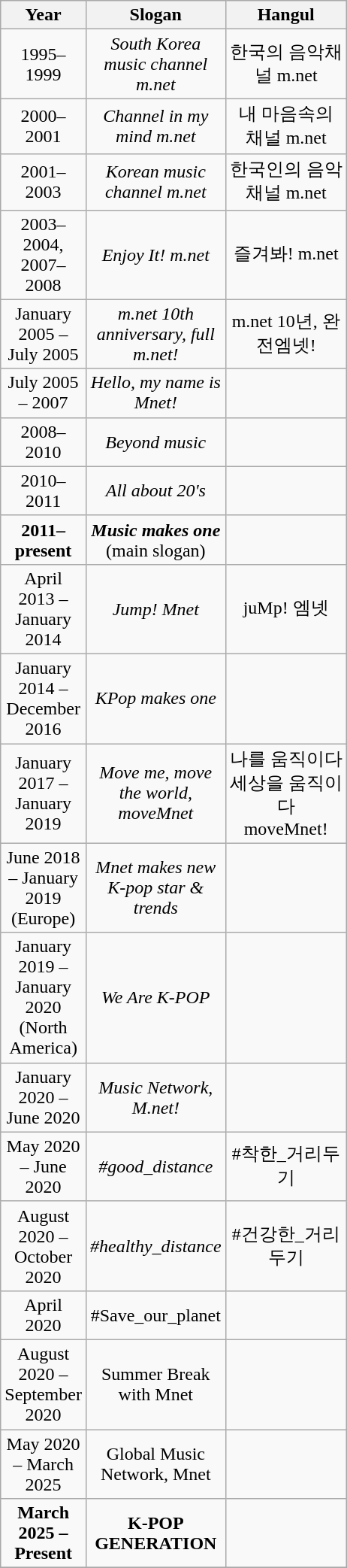<table class="wikitable sortable" border="1">
<tr>
<th style="width:50px;">Year</th>
<th style="width:100px;">Slogan</th>
<th style="width:100px;">Hangul</th>
</tr>
<tr>
<td align=center>1995–1999</td>
<td align=center><em>South Korea music channel m.net</em></td>
<td align=center>한국의 음악채널 m.net</td>
</tr>
<tr>
<td align=center>2000–2001</td>
<td align=center><em>Channel in my mind m.net</em></td>
<td align=center>내 마음속의 채널 m.net</td>
</tr>
<tr>
<td align=center>2001–2003</td>
<td align=center><em>Korean music channel m.net</em></td>
<td align=center>한국인의 음악채널 m.net</td>
</tr>
<tr>
<td align=center>2003–2004, 2007–2008</td>
<td align=center><em>Enjoy It! m.net</em></td>
<td align=center>즐겨봐! m.net</td>
</tr>
<tr>
<td align=center>January 2005 – July 2005</td>
<td align=center><em>m.net 10th anniversary, full m.net!</em></td>
<td align=center>m.net 10년, 완전엠넷!</td>
</tr>
<tr>
<td align=center>July 2005 – 2007</td>
<td align=center><em>Hello, my name is Mnet!</em></td>
<td align=center></td>
</tr>
<tr>
<td align=center>2008–2010</td>
<td align=center><em>Beyond music</em></td>
<td align=center></td>
</tr>
<tr>
<td align=center>2010–2011</td>
<td align=center><em>All about 20's</em></td>
<td align=center></td>
</tr>
<tr>
<td align=center><strong>2011–present</strong></td>
<td align="center"><strong><em>Music makes one</em></strong><br>(main slogan)</td>
<td align=center></td>
</tr>
<tr>
<td align=center>April 2013 – January 2014</td>
<td align=center><em>Jump! Mnet</em></td>
<td align="center">juMp! 엠넷</td>
</tr>
<tr>
<td align=center>January 2014 – December 2016</td>
<td align=center><em>KPop makes one</em></td>
<td align=center></td>
</tr>
<tr>
<td align=center>January 2017 – January 2019</td>
<td align=center><em>Move me, move the world, moveMnet</em></td>
<td align=center>나를 움직이다 세상을 움직이다<br>moveMnet!</td>
</tr>
<tr>
<td align=center>June 2018 – January 2019 (Europe)</td>
<td align=center><em>Mnet makes new K-pop star & trends</em></td>
<td align=center></td>
</tr>
<tr>
<td align=center>January 2019 – January 2020 (North America)</td>
<td align=center><em>We Are K-POP</em></td>
<td align=center></td>
</tr>
<tr>
<td align=center>January 2020 – June 2020</td>
<td align=center><em>Music Network, M.net!</em></td>
<td align=center></td>
</tr>
<tr>
<td align=center>May 2020 – June 2020</td>
<td align=center><em>#good_distance</em></td>
<td align=center>#착한_거리두기</td>
</tr>
<tr>
<td align=center>August 2020 – October 2020</td>
<td align=center><em>#healthy_distance</em></td>
<td align=center>#건강한_거리두기</td>
</tr>
<tr>
<td align=center>April 2020</td>
<td align=center>#Save_our_planet</td>
<td align=center></td>
</tr>
<tr>
<td align=center>August 2020 – September 2020</td>
<td align=center>Summer Break with Mnet</td>
<td align=center></td>
</tr>
<tr>
<td align=center>May 2020 – March 2025</td>
<td align=center>Global Music Network, Mnet</td>
<td align=center></td>
</tr>
<tr>
<td align=center><strong>March 2025 – Present</strong></td>
<td align=center><strong>K-POP GENERATION</strong></td>
<td align=center></td>
</tr>
<tr>
</tr>
</table>
